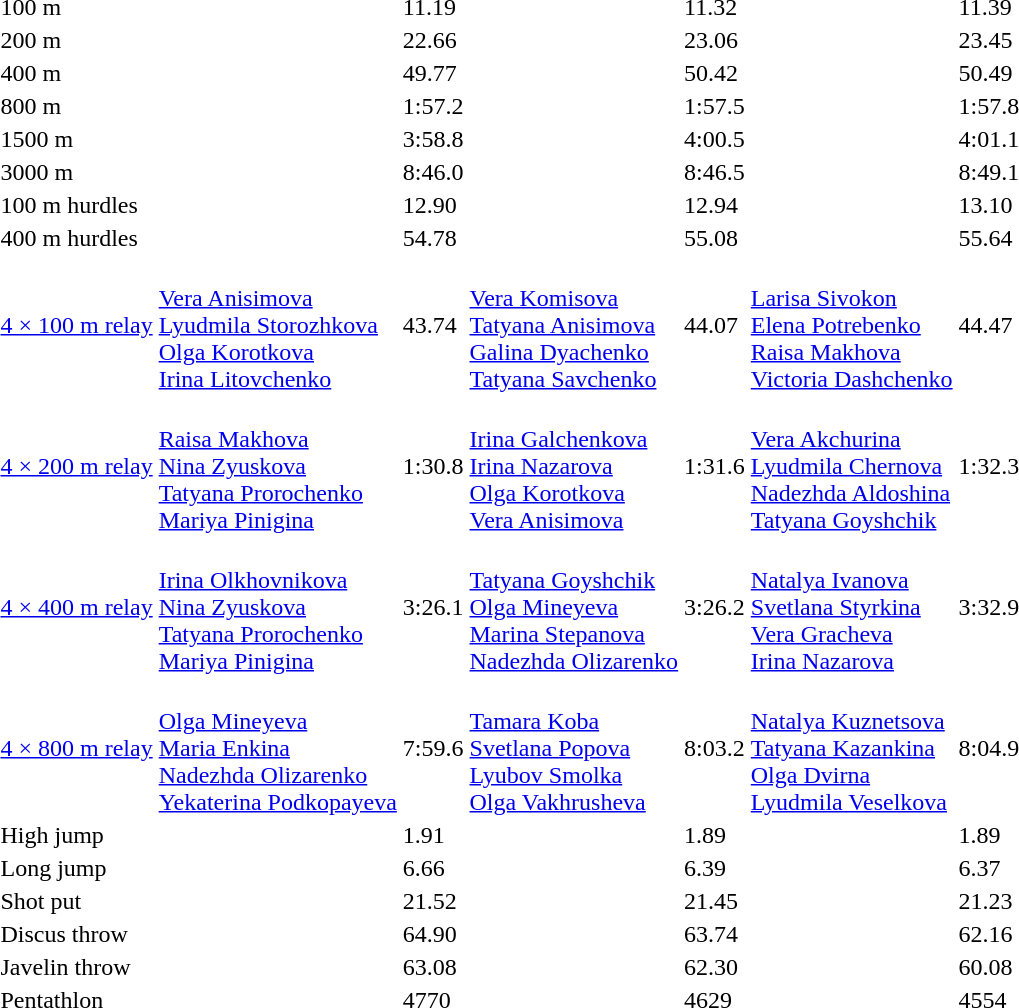<table>
<tr>
<td>100 m</td>
<td></td>
<td>11.19</td>
<td></td>
<td>11.32</td>
<td></td>
<td>11.39</td>
</tr>
<tr>
<td>200 m</td>
<td></td>
<td>22.66</td>
<td></td>
<td>23.06</td>
<td></td>
<td>23.45</td>
</tr>
<tr>
<td>400 m</td>
<td></td>
<td>49.77</td>
<td></td>
<td>50.42</td>
<td></td>
<td>50.49</td>
</tr>
<tr>
<td>800 m</td>
<td></td>
<td>1:57.2</td>
<td></td>
<td>1:57.5</td>
<td></td>
<td>1:57.8</td>
</tr>
<tr>
<td>1500 m</td>
<td></td>
<td>3:58.8</td>
<td></td>
<td>4:00.5</td>
<td></td>
<td>4:01.1</td>
</tr>
<tr>
<td>3000 m</td>
<td></td>
<td>8:46.0</td>
<td></td>
<td>8:46.5</td>
<td></td>
<td>8:49.1</td>
</tr>
<tr>
<td>100 m hurdles</td>
<td></td>
<td>12.90</td>
<td></td>
<td>12.94</td>
<td></td>
<td>13.10</td>
</tr>
<tr>
<td>400 m hurdles</td>
<td></td>
<td>54.78 </td>
<td></td>
<td>55.08</td>
<td></td>
<td>55.64</td>
</tr>
<tr>
<td><a href='#'>4 × 100 m relay</a></td>
<td><br><a href='#'>Vera Anisimova</a><br><a href='#'>Lyudmila Storozhkova</a><br><a href='#'>Olga Korotkova</a><br><a href='#'>Irina Litovchenko</a></td>
<td>43.74</td>
<td><br><a href='#'>Vera Komisova</a><br><a href='#'>Tatyana Anisimova</a><br><a href='#'>Galina Dyachenko</a><br><a href='#'>Tatyana Savchenko</a></td>
<td>44.07</td>
<td><br><a href='#'>Larisa Sivokon</a><br><a href='#'>Elena Potrebenko</a><br><a href='#'>Raisa Makhova</a><br><a href='#'>Victoria Dashchenko</a></td>
<td>44.47</td>
</tr>
<tr>
<td><a href='#'>4 × 200 m relay</a></td>
<td><br><a href='#'>Raisa Makhova</a><br><a href='#'>Nina Zyuskova</a><br><a href='#'>Tatyana Prorochenko</a><br><a href='#'>Mariya Pinigina</a></td>
<td>1:30.8</td>
<td><br><a href='#'>Irina Galchenkova</a><br><a href='#'>Irina Nazarova</a><br><a href='#'>Olga Korotkova</a><br><a href='#'>Vera Anisimova</a></td>
<td>1:31.6</td>
<td><br><a href='#'>Vera Akchurina</a><br><a href='#'>Lyudmila Chernova</a><br><a href='#'>Nadezhda Aldoshina</a><br><a href='#'>Tatyana Goyshchik</a></td>
<td>1:32.3</td>
</tr>
<tr>
<td><a href='#'>4 × 400 m relay</a></td>
<td><br><a href='#'>Irina Olkhovnikova</a><br><a href='#'>Nina Zyuskova</a><br><a href='#'>Tatyana Prorochenko</a><br><a href='#'>Mariya Pinigina</a></td>
<td>3:26.1</td>
<td><br><a href='#'>Tatyana Goyshchik</a><br><a href='#'>Olga Mineyeva</a><br><a href='#'>Marina Stepanova</a><br><a href='#'>Nadezhda Olizarenko</a></td>
<td>3:26.2</td>
<td><br><a href='#'>Natalya Ivanova</a><br><a href='#'>Svetlana Styrkina</a><br><a href='#'>Vera Gracheva</a><br><a href='#'>Irina Nazarova</a></td>
<td>3:32.9</td>
</tr>
<tr>
<td><a href='#'>4 × 800 m relay</a></td>
<td><br><a href='#'>Olga Mineyeva</a><br><a href='#'>Maria Enkina</a><br><a href='#'>Nadezhda Olizarenko</a><br><a href='#'>Yekaterina Podkopayeva</a></td>
<td>7:59.6</td>
<td><br><a href='#'>Tamara Koba</a><br><a href='#'>Svetlana Popova</a><br><a href='#'>Lyubov Smolka</a><br><a href='#'>Olga Vakhrusheva</a></td>
<td>8:03.2</td>
<td><br><a href='#'>Natalya Kuznetsova</a><br><a href='#'>Tatyana Kazankina</a><br><a href='#'>Olga Dvirna</a><br><a href='#'>Lyudmila Veselkova</a></td>
<td>8:04.9</td>
</tr>
<tr>
<td>High jump</td>
<td></td>
<td>1.91</td>
<td></td>
<td>1.89</td>
<td></td>
<td>1.89</td>
</tr>
<tr>
<td>Long jump</td>
<td></td>
<td>6.66</td>
<td></td>
<td>6.39</td>
<td></td>
<td>6.37</td>
</tr>
<tr>
<td>Shot put</td>
<td></td>
<td>21.52</td>
<td></td>
<td>21.45</td>
<td></td>
<td>21.23</td>
</tr>
<tr>
<td>Discus throw</td>
<td></td>
<td>64.90</td>
<td></td>
<td>63.74</td>
<td></td>
<td>62.16</td>
</tr>
<tr>
<td>Javelin throw</td>
<td></td>
<td>63.08</td>
<td></td>
<td>62.30</td>
<td></td>
<td>60.08</td>
</tr>
<tr>
<td>Pentathlon</td>
<td></td>
<td>4770</td>
<td></td>
<td>4629</td>
<td></td>
<td>4554</td>
</tr>
</table>
